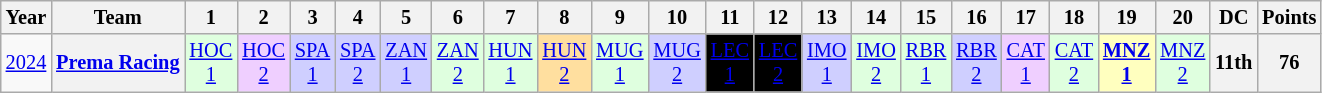<table class="wikitable" style="text-align:center; font-size:85%;">
<tr>
<th>Year</th>
<th>Team</th>
<th>1</th>
<th>2</th>
<th>3</th>
<th>4</th>
<th>5</th>
<th>6</th>
<th>7</th>
<th>8</th>
<th>9</th>
<th>10</th>
<th>11</th>
<th>12</th>
<th>13</th>
<th>14</th>
<th>15</th>
<th>16</th>
<th>17</th>
<th>18</th>
<th>19</th>
<th>20</th>
<th>DC</th>
<th>Points</th>
</tr>
<tr>
<td><a href='#'>2024</a></td>
<th nowrap><a href='#'>Prema Racing</a></th>
<td style="background:#dfffdf;"><a href='#'>HOC<br>1</a><br></td>
<td style="background:#efcfff;"><a href='#'>HOC<br>2</a><br></td>
<td style="background:#cfcfff;"><a href='#'>SPA<br>1</a><br></td>
<td style="background:#cfcfff;"><a href='#'>SPA<br>2</a><br></td>
<td style="background:#cfcfff;"><a href='#'>ZAN<br>1</a><br></td>
<td style="background:#dfffdf;"><a href='#'>ZAN<br>2</a><br></td>
<td style="background:#dfffdf;"><a href='#'>HUN<br>1</a><br></td>
<td style="background:#ffdf9f;"><a href='#'>HUN<br>2</a><br></td>
<td style="background:#dfffdf;"><a href='#'>MUG<br>1</a><br></td>
<td style="background:#cfcfff;"><a href='#'>MUG<br>2</a><br></td>
<td style="background:#000000; color:#ffffff;"><a href='#'><span>LEC<br>1</span></a><br></td>
<td style="background:#000000; color:#ffffff;"><a href='#'><span>LEC<br>2</span></a><br></td>
<td style="background:#cfcfff;"><a href='#'>IMO<br>1</a><br></td>
<td style="background:#dfffdf;"><a href='#'>IMO<br>2</a><br></td>
<td style="background:#dfffdf;"><a href='#'>RBR<br>1</a><br></td>
<td style="background:#cfcfff;"><a href='#'>RBR<br>2</a><br></td>
<td style="background:#efcfff;"><a href='#'>CAT<br>1</a><br></td>
<td style="background:#dfffdf;"><a href='#'>CAT<br>2</a><br></td>
<td style="background:#ffffbf;"><strong><a href='#'>MNZ<br>1</a></strong><br></td>
<td style="background:#dfffdf;"><a href='#'>MNZ<br>2</a><br></td>
<th>11th</th>
<th>76</th>
</tr>
</table>
